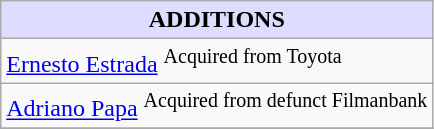<table class="wikitable" border="1">
<tr>
<th style="background:#DDDDFF;"><strong>ADDITIONS</strong></th>
</tr>
<tr>
<td><a href='#'>Ernesto Estrada</a> <sup> Acquired from Toyota </sup></td>
</tr>
<tr>
<td><a href='#'>Adriano Papa</a> <sup> Acquired from defunct Filmanbank </sup></td>
</tr>
<tr>
</tr>
</table>
